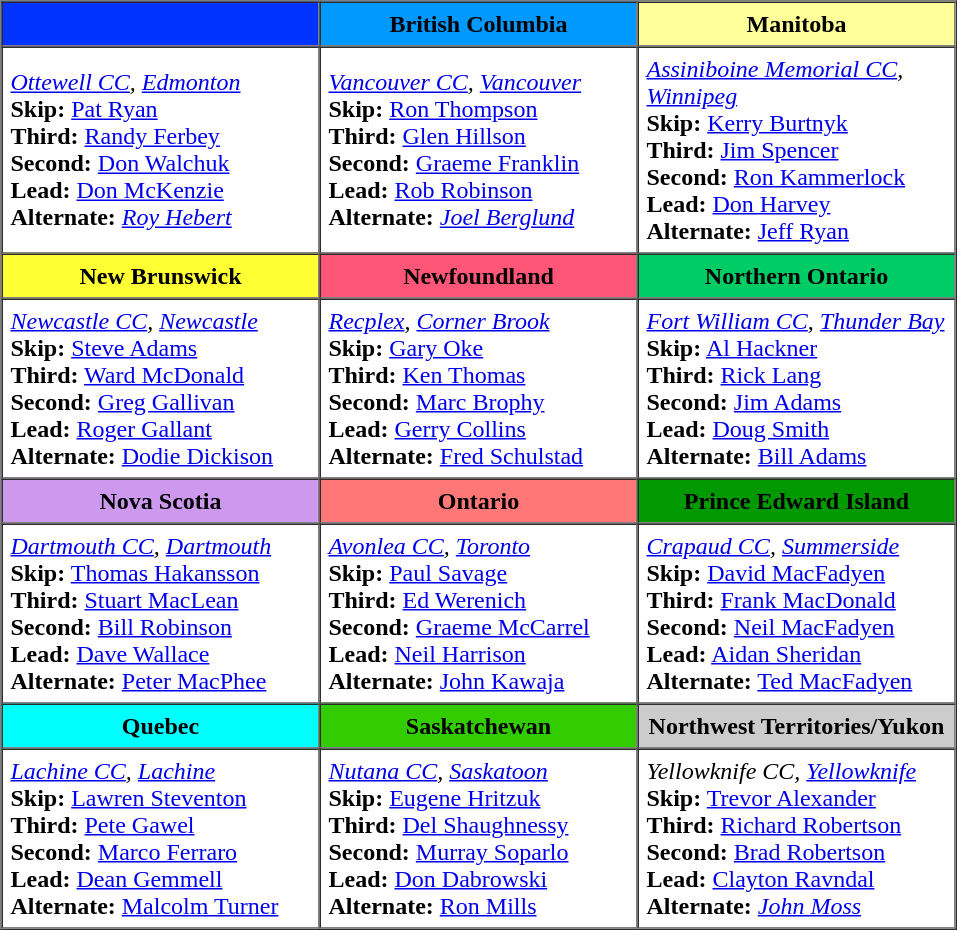<table border=1 cellpadding=5 cellspacing=0>
<tr>
<th style="background:#03f; width:200px;"></th>
<th style="background:#09f; width:200px;">British Columbia</th>
<th style="background:#ff9; width:200px;">Manitoba</th>
</tr>
<tr>
<td><em><a href='#'>Ottewell CC</a>, <a href='#'>Edmonton</a></em><br><strong>Skip:</strong> <a href='#'>Pat Ryan</a><br>
<strong>Third:</strong> <a href='#'>Randy Ferbey</a><br>
<strong>Second:</strong> <a href='#'>Don Walchuk</a><br>
<strong>Lead:</strong> <a href='#'>Don McKenzie</a><br>
<strong>Alternate:</strong> <em><a href='#'>Roy Hebert</a></em></td>
<td><em><a href='#'>Vancouver CC</a>, <a href='#'>Vancouver</a></em><br><strong>Skip:</strong> <a href='#'>Ron Thompson</a><br>
<strong>Third:</strong> <a href='#'>Glen Hillson</a><br>
<strong>Second:</strong> <a href='#'>Graeme Franklin</a><br>
<strong>Lead:</strong> <a href='#'>Rob Robinson</a><br>
<strong>Alternate:</strong> <em><a href='#'>Joel Berglund</a></em></td>
<td><em><a href='#'>Assiniboine Memorial CC</a>, <a href='#'>Winnipeg</a></em><br><strong>Skip:</strong> <a href='#'>Kerry Burtnyk</a><br>
<strong>Third:</strong> <a href='#'>Jim Spencer</a><br>
<strong>Second:</strong> <a href='#'>Ron Kammerlock</a><br>
<strong>Lead:</strong> <a href='#'>Don Harvey</a><br>
<strong>Alternate:</strong> <a href='#'>Jeff Ryan</a></td>
</tr>
<tr>
<th style="background:#ff3; width:200px;">New Brunswick</th>
<th style="background:#f57; width:200px;">Newfoundland</th>
<th style="background:#0c6; width:200px;">Northern Ontario</th>
</tr>
<tr>
<td><em><a href='#'>Newcastle CC</a>, <a href='#'>Newcastle</a></em><br><strong>Skip:</strong> <a href='#'>Steve Adams</a><br>
<strong>Third:</strong> <a href='#'>Ward McDonald</a><br>
<strong>Second:</strong> <a href='#'>Greg Gallivan</a><br>
<strong>Lead:</strong> <a href='#'>Roger Gallant</a><br>
<strong>Alternate:</strong> <a href='#'>Dodie Dickison</a></td>
<td><em><a href='#'>Recplex</a>, <a href='#'>Corner Brook</a></em><br><strong>Skip:</strong> <a href='#'>Gary Oke</a><br>
<strong>Third:</strong> <a href='#'>Ken Thomas</a><br>
<strong>Second:</strong> <a href='#'>Marc Brophy</a><br>
<strong>Lead:</strong> <a href='#'>Gerry Collins</a><br>
<strong>Alternate:</strong> <a href='#'>Fred Schulstad</a></td>
<td><em><a href='#'>Fort William CC</a>, <a href='#'>Thunder Bay</a></em><br><strong>Skip:</strong> <a href='#'>Al Hackner</a><br>
<strong>Third:</strong> <a href='#'>Rick Lang</a><br>
<strong>Second:</strong> <a href='#'>Jim Adams</a><br>
<strong>Lead:</strong> <a href='#'>Doug Smith</a><br>
<strong>Alternate:</strong> <a href='#'>Bill Adams</a></td>
</tr>
<tr>
<th style="background:#c9e; width:200px;">Nova Scotia</th>
<th style="background:#f77; width:200px;">Ontario</th>
<th style="background:#090; width:200px;">Prince Edward Island</th>
</tr>
<tr>
<td><em><a href='#'>Dartmouth CC</a>, <a href='#'>Dartmouth</a></em><br><strong>Skip:</strong> <a href='#'>Thomas Hakansson</a><br>
<strong>Third:</strong> <a href='#'>Stuart MacLean</a><br>
<strong>Second:</strong> <a href='#'>Bill Robinson</a><br>
<strong>Lead:</strong> <a href='#'>Dave Wallace</a><br>
<strong>Alternate:</strong> <a href='#'>Peter MacPhee</a></td>
<td><em><a href='#'>Avonlea CC</a>, <a href='#'>Toronto</a></em><br><strong>Skip:</strong> <a href='#'>Paul Savage</a><br>
<strong>Third:</strong> <a href='#'>Ed Werenich</a><br>
<strong>Second:</strong> <a href='#'>Graeme McCarrel</a><br>
<strong>Lead:</strong> <a href='#'>Neil Harrison</a><br>
<strong>Alternate:</strong> <a href='#'>John Kawaja</a></td>
<td><em><a href='#'>Crapaud CC</a>, <a href='#'>Summerside</a></em><br><strong>Skip:</strong> <a href='#'>David MacFadyen</a><br>
<strong>Third:</strong> <a href='#'>Frank MacDonald</a><br>
<strong>Second:</strong> <a href='#'>Neil MacFadyen</a><br>
<strong>Lead:</strong> <a href='#'>Aidan Sheridan</a><br>
<strong>Alternate:</strong> <a href='#'>Ted MacFadyen</a></td>
</tr>
<tr>
<th style="background:#0ff; width:200px;">Quebec</th>
<th style="background:#3c0; width:200px;">Saskatchewan</th>
<th style="background:#ccc; width:200px;">Northwest Territories/Yukon</th>
</tr>
<tr>
<td><em><a href='#'>Lachine CC</a>, <a href='#'>Lachine</a></em><br><strong>Skip:</strong> <a href='#'>Lawren Steventon</a><br>
<strong>Third:</strong> <a href='#'>Pete Gawel</a><br>
<strong>Second:</strong> <a href='#'>Marco Ferraro</a><br>
<strong>Lead:</strong> <a href='#'>Dean Gemmell</a><br>
<strong>Alternate:</strong> <a href='#'>Malcolm Turner</a></td>
<td><em><a href='#'>Nutana CC</a>, <a href='#'>Saskatoon</a></em><br><strong>Skip:</strong> <a href='#'>Eugene Hritzuk</a><br>
<strong>Third:</strong> <a href='#'>Del Shaughnessy</a><br>
<strong>Second:</strong> <a href='#'>Murray Soparlo</a><br>
<strong>Lead:</strong> <a href='#'>Don Dabrowski</a><br>
<strong>Alternate:</strong> <a href='#'>Ron Mills</a></td>
<td><em>Yellowknife CC, <a href='#'>Yellowknife</a></em><br><strong>Skip:</strong> <a href='#'>Trevor Alexander</a><br>
<strong>Third:</strong> <a href='#'>Richard Robertson</a><br>
<strong>Second:</strong> <a href='#'>Brad Robertson</a><br>
<strong>Lead:</strong> <a href='#'>Clayton Ravndal</a><br>
<strong>Alternate:</strong> <em><a href='#'>John Moss</a></em></td>
</tr>
</table>
